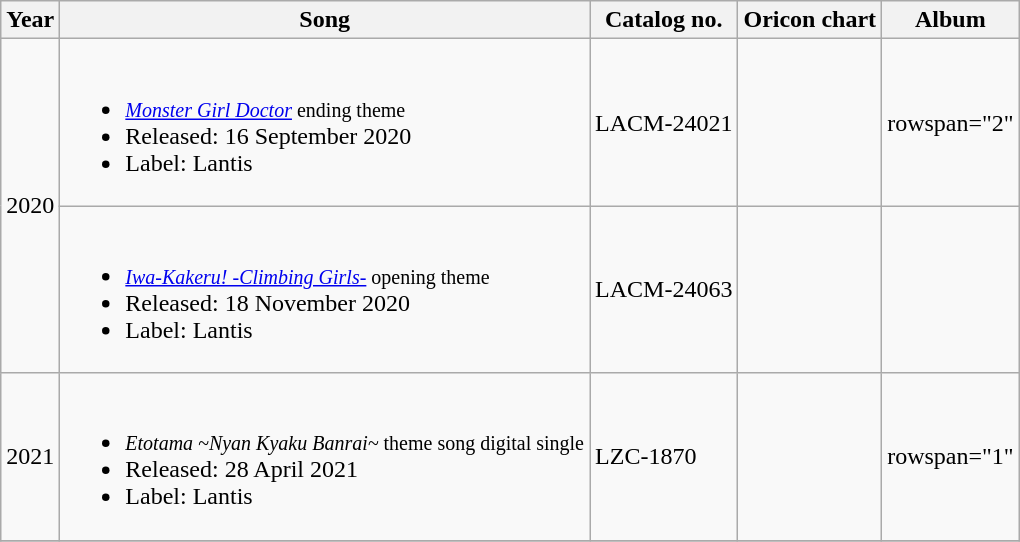<table class="wikitable" border="1">
<tr>
<th>Year</th>
<th>Song</th>
<th>Catalog no.</th>
<th>Oricon chart</th>
<th>Album</th>
</tr>
<tr>
<td rowspan="2">2020</td>
<td><br><ul><li><small><em><a href='#'>Monster Girl Doctor</a></em> ending theme</small></li><li>Released: 16 September 2020</li><li>Label: Lantis</li></ul></td>
<td>LACM-24021</td>
<td></td>
<td>rowspan="2" </td>
</tr>
<tr>
<td><br><ul><li><small><em><a href='#'>Iwa-Kakeru! -Climbing Girls-</a></em> opening theme</small></li><li>Released: 18 November 2020</li><li>Label: Lantis</li></ul></td>
<td>LACM-24063</td>
<td></td>
</tr>
<tr>
<td rowspan="1">2021</td>
<td><br><ul><li><small><em>Etotama ~Nyan Kyaku Banrai~</em> theme song digital single</small></li><li>Released: 28 April 2021</li><li>Label: Lantis</li></ul></td>
<td>LZC-1870</td>
<td></td>
<td>rowspan="1" </td>
</tr>
<tr>
</tr>
</table>
